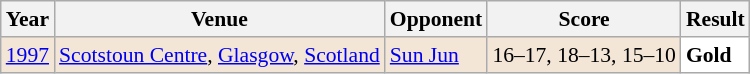<table class="sortable wikitable" style="font-size: 90%;">
<tr>
<th>Year</th>
<th>Venue</th>
<th>Opponent</th>
<th>Score</th>
<th>Result</th>
</tr>
<tr style="background:#F3E6D7">
<td align="center"><a href='#'>1997</a></td>
<td align="left"><a href='#'>Scotstoun Centre</a>, <a href='#'>Glasgow</a>, <a href='#'>Scotland</a></td>
<td align="left"> <a href='#'>Sun Jun</a></td>
<td align="left">16–17, 18–13, 15–10</td>
<td style="text-align:left; background:white"> <strong>Gold</strong></td>
</tr>
</table>
